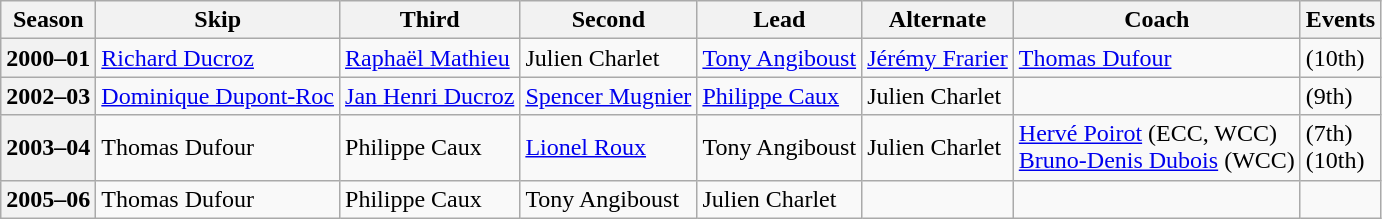<table class="wikitable">
<tr>
<th scope="col">Season</th>
<th scope="col">Skip</th>
<th scope="col">Third</th>
<th scope="col">Second</th>
<th scope="col">Lead</th>
<th scope="col">Alternate</th>
<th scope="col">Coach</th>
<th scope="col">Events</th>
</tr>
<tr>
<th scope="row">2000–01</th>
<td><a href='#'>Richard Ducroz</a></td>
<td><a href='#'>Raphaël Mathieu</a></td>
<td>Julien Charlet</td>
<td><a href='#'>Tony Angiboust</a></td>
<td><a href='#'>Jérémy Frarier</a></td>
<td><a href='#'>Thomas Dufour</a></td>
<td> (10th)</td>
</tr>
<tr>
<th scope="row">2002–03</th>
<td><a href='#'>Dominique Dupont-Roc</a></td>
<td><a href='#'>Jan Henri Ducroz</a></td>
<td><a href='#'>Spencer Mugnier</a></td>
<td><a href='#'>Philippe Caux</a></td>
<td>Julien Charlet</td>
<td></td>
<td> (9th)</td>
</tr>
<tr>
<th scope="row">2003–04</th>
<td>Thomas Dufour</td>
<td>Philippe Caux</td>
<td><a href='#'>Lionel Roux</a></td>
<td>Tony Angiboust</td>
<td>Julien Charlet</td>
<td><a href='#'>Hervé Poirot</a> (ECC, WCC)<br><a href='#'>Bruno-Denis Dubois</a> (WCC)</td>
<td> (7th)<br> (10th)</td>
</tr>
<tr>
<th scope="row">2005–06</th>
<td>Thomas Dufour</td>
<td>Philippe Caux</td>
<td>Tony Angiboust</td>
<td>Julien Charlet</td>
<td></td>
<td></td>
<td></td>
</tr>
</table>
